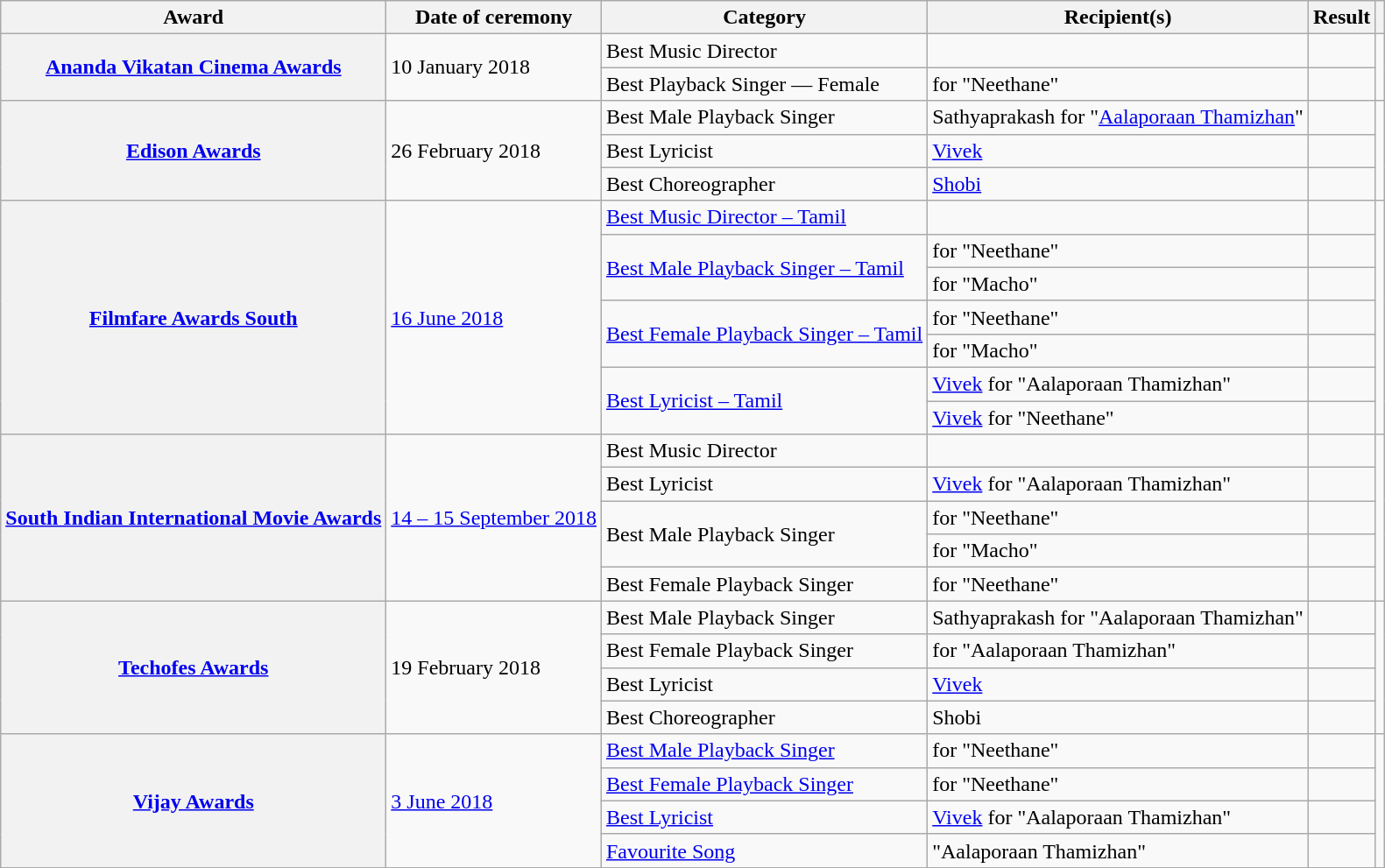<table class="wikitable plainrowheaders sortable">
<tr>
<th scope="col">Award</th>
<th scope="col">Date of ceremony</th>
<th scope="col">Category</th>
<th scope="col">Recipient(s)</th>
<th scope="col">Result</th>
<th scope="col" class="unsortable"></th>
</tr>
<tr>
<th rowspan="2" scope="row"><a href='#'>Ananda Vikatan Cinema Awards</a></th>
<td rowspan="2">10 January 2018</td>
<td>Best Music Director</td>
<td></td>
<td></td>
<td rowspan="2" style="text-align:center;"></td>
</tr>
<tr>
<td>Best Playback Singer — Female</td>
<td> for "Neethane"</td>
<td></td>
</tr>
<tr>
<th rowspan="3" scope="row"><a href='#'>Edison Awards</a></th>
<td rowspan="3">26 February 2018</td>
<td>Best Male Playback Singer</td>
<td>Sathyaprakash for "<a href='#'>Aalaporaan Thamizhan</a>"</td>
<td></td>
<td rowspan="3" style="text-align:center;"></td>
</tr>
<tr>
<td>Best Lyricist</td>
<td><a href='#'>Vivek</a></td>
<td></td>
</tr>
<tr>
<td>Best Choreographer</td>
<td><a href='#'>Shobi</a></td>
<td></td>
</tr>
<tr>
<th rowspan="7" scope="row"><a href='#'>Filmfare Awards South</a></th>
<td rowspan="7"><a href='#'>16 June 2018</a></td>
<td><a href='#'>Best Music Director – Tamil</a></td>
<td></td>
<td></td>
<td rowspan="7" style="text-align:center;"></td>
</tr>
<tr>
<td rowspan="2"><a href='#'>Best Male Playback Singer – Tamil</a></td>
<td> for "Neethane"</td>
<td></td>
</tr>
<tr>
<td> for "Macho"</td>
<td></td>
</tr>
<tr>
<td rowspan="2"><a href='#'>Best Female Playback Singer – Tamil</a></td>
<td> for "Neethane"</td>
<td></td>
</tr>
<tr>
<td> for "Macho"</td>
<td></td>
</tr>
<tr>
<td rowspan="2"><a href='#'>Best Lyricist – Tamil</a></td>
<td><a href='#'>Vivek</a> for "Aalaporaan Thamizhan"</td>
<td></td>
</tr>
<tr>
<td><a href='#'>Vivek</a> for "Neethane"</td>
<td></td>
</tr>
<tr>
<th rowspan="5" scope="row"><a href='#'>South Indian International Movie Awards</a></th>
<td rowspan="5"><a href='#'>14 – 15 September 2018</a></td>
<td>Best Music Director</td>
<td></td>
<td></td>
<td rowspan="5" style="text-align:center;"></td>
</tr>
<tr>
<td>Best Lyricist</td>
<td><a href='#'>Vivek</a> for "Aalaporaan Thamizhan"</td>
<td></td>
</tr>
<tr>
<td rowspan="2">Best Male Playback Singer</td>
<td> for "Neethane"</td>
<td></td>
</tr>
<tr>
<td> for "Macho"</td>
<td></td>
</tr>
<tr>
<td>Best Female Playback Singer</td>
<td> for "Neethane"</td>
<td></td>
</tr>
<tr>
<th rowspan="4" scope="row"><a href='#'>Techofes Awards</a></th>
<td rowspan="4">19 February 2018</td>
<td>Best Male Playback Singer</td>
<td>Sathyaprakash for "Aalaporaan Thamizhan"</td>
<td></td>
<td rowspan="4" style="text-align:center;"></td>
</tr>
<tr>
<td>Best Female Playback Singer</td>
<td> for "Aalaporaan Thamizhan"</td>
<td></td>
</tr>
<tr>
<td>Best Lyricist</td>
<td><a href='#'>Vivek</a></td>
<td></td>
</tr>
<tr>
<td>Best Choreographer</td>
<td>Shobi</td>
<td></td>
</tr>
<tr>
<th rowspan="4" scope="row"><a href='#'>Vijay Awards</a></th>
<td rowspan="4"><a href='#'>3 June 2018</a></td>
<td><a href='#'>Best Male Playback Singer</a></td>
<td> for "Neethane"</td>
<td></td>
<td rowspan="4" style="text-align:center;"></td>
</tr>
<tr>
<td><a href='#'>Best Female Playback Singer</a></td>
<td> for "Neethane"</td>
<td></td>
</tr>
<tr>
<td><a href='#'>Best Lyricist</a></td>
<td><a href='#'>Vivek</a> for "Aalaporaan Thamizhan"</td>
<td></td>
</tr>
<tr>
<td><a href='#'>Favourite Song</a></td>
<td>"Aalaporaan Thamizhan"</td>
<td></td>
</tr>
</table>
